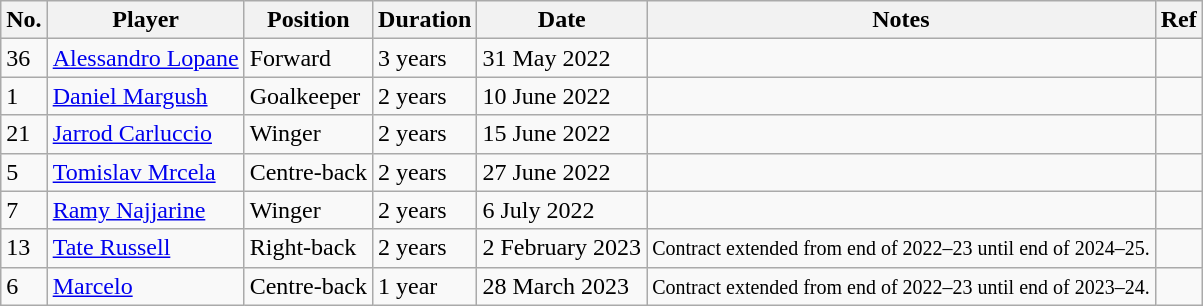<table class="wikitable">
<tr>
<th scope="col">No.</th>
<th scope="col">Player</th>
<th scope="col">Position</th>
<th scope="col">Duration</th>
<th scope="col">Date</th>
<th scope="col">Notes</th>
<th class="unsortable" scope="col">Ref</th>
</tr>
<tr>
<td>36</td>
<td><a href='#'>Alessandro Lopane</a></td>
<td>Forward</td>
<td>3 years</td>
<td>31 May 2022</td>
<td></td>
<td></td>
</tr>
<tr>
<td>1</td>
<td><a href='#'>Daniel Margush</a></td>
<td>Goalkeeper</td>
<td>2 years</td>
<td>10 June 2022</td>
<td></td>
<td></td>
</tr>
<tr>
<td>21</td>
<td><a href='#'>Jarrod Carluccio</a></td>
<td>Winger</td>
<td>2 years</td>
<td>15 June 2022</td>
<td></td>
<td></td>
</tr>
<tr>
<td>5</td>
<td><a href='#'>Tomislav Mrcela</a></td>
<td>Centre-back</td>
<td>2 years</td>
<td>27 June 2022</td>
<td></td>
<td></td>
</tr>
<tr>
<td>7</td>
<td><a href='#'>Ramy Najjarine</a></td>
<td>Winger</td>
<td>2 years</td>
<td>6 July 2022</td>
<td></td>
<td></td>
</tr>
<tr>
<td>13</td>
<td><a href='#'>Tate Russell</a></td>
<td>Right-back</td>
<td>2 years</td>
<td>2 February 2023</td>
<td><small>Contract extended from end of 2022–23 until end of 2024–25.</small></td>
<td></td>
</tr>
<tr>
<td>6</td>
<td> <a href='#'>Marcelo</a></td>
<td>Centre-back</td>
<td>1 year</td>
<td>28 March 2023</td>
<td><small>Contract extended from end of 2022–23 until end of 2023–24.</small></td>
<td></td>
</tr>
</table>
